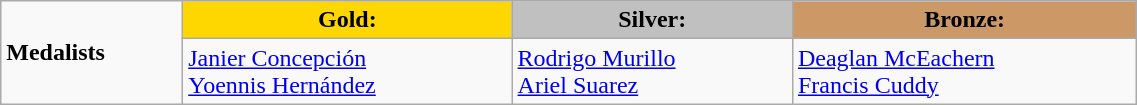<table class="wikitable" width=60%>
<tr>
<td rowspan=2><strong>Medalists</strong></td>
<td style="text-align:center;background-color:gold;"><strong>Gold:</strong></td>
<td style="text-align:center;background-color:silver;"><strong>Silver:</strong></td>
<td style="text-align:center;background-color:#CC9966;"><strong>Bronze:</strong></td>
</tr>
<tr>
<td><a href='#'>Janier Concepción</a><br><a href='#'>Yoennis Hernández</a><br></td>
<td><a href='#'>Rodrigo Murillo</a><br><a href='#'>Ariel Suarez</a><br></td>
<td><a href='#'>Deaglan McEachern</a><br> <a href='#'>Francis Cuddy</a><br></td>
</tr>
</table>
